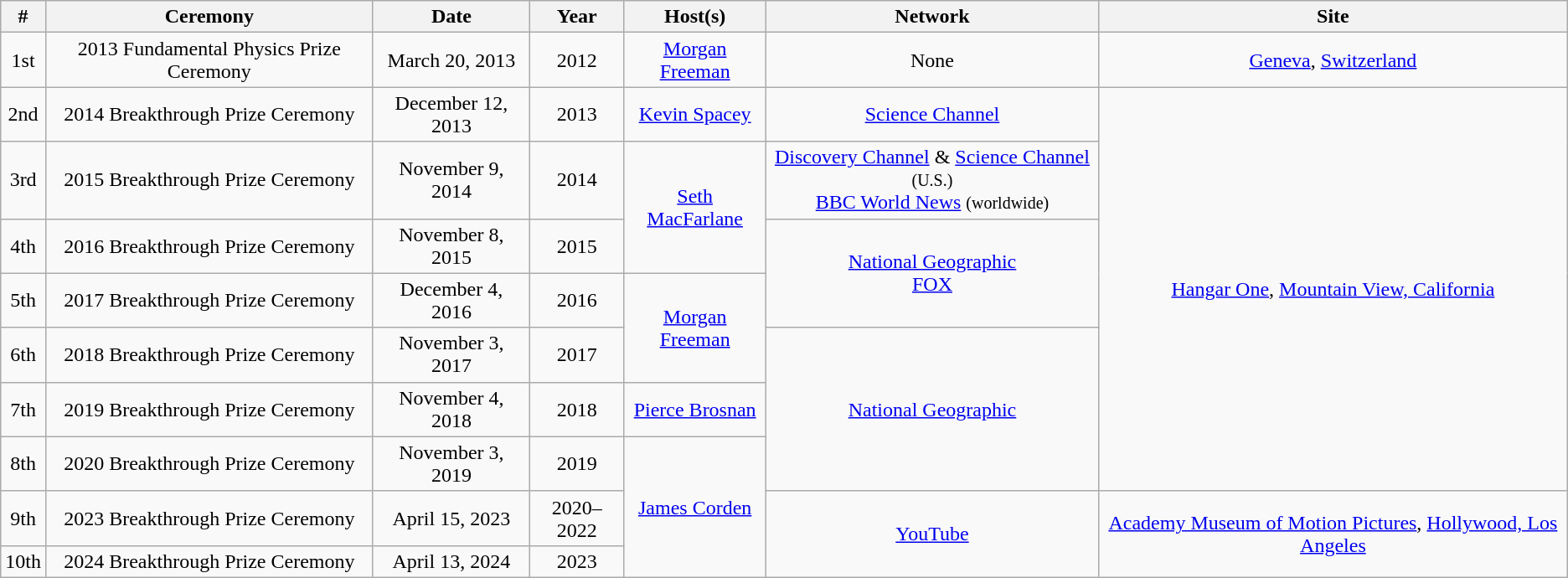<table class="sortable wikitable" style="text-align: center">
<tr>
<th>#</th>
<th>Ceremony</th>
<th>Date</th>
<th>Year</th>
<th>Host(s)</th>
<th>Network</th>
<th>Site</th>
</tr>
<tr>
<td>1st</td>
<td>2013 Fundamental Physics Prize Ceremony</td>
<td>March 20, 2013</td>
<td>2012</td>
<td><a href='#'>Morgan Freeman</a></td>
<td>None</td>
<td><a href='#'>Geneva</a>, <a href='#'>Switzerland</a></td>
</tr>
<tr>
<td>2nd</td>
<td>2014 Breakthrough Prize Ceremony</td>
<td>December 12, 2013</td>
<td>2013</td>
<td><a href='#'>Kevin Spacey</a></td>
<td><a href='#'>Science Channel</a></td>
<td rowspan=7><a href='#'>Hangar One</a>, <a href='#'>Mountain View, California</a></td>
</tr>
<tr>
<td>3rd</td>
<td>2015 Breakthrough Prize Ceremony</td>
<td>November 9, 2014</td>
<td>2014</td>
<td rowspan=2><a href='#'>Seth MacFarlane</a></td>
<td><a href='#'>Discovery Channel</a> & <a href='#'>Science Channel</a> <small>(U.S.)</small><br><a href='#'>BBC World News</a> <small>(worldwide)</small></td>
</tr>
<tr>
<td>4th</td>
<td>2016 Breakthrough Prize Ceremony</td>
<td>November 8, 2015</td>
<td>2015</td>
<td rowspan=2><a href='#'>National Geographic</a><br><a href='#'>FOX</a></td>
</tr>
<tr>
<td>5th</td>
<td>2017 Breakthrough Prize Ceremony</td>
<td>December 4, 2016</td>
<td>2016</td>
<td rowspan=2><a href='#'>Morgan Freeman</a></td>
</tr>
<tr>
<td>6th</td>
<td>2018 Breakthrough Prize Ceremony</td>
<td>November 3, 2017</td>
<td>2017</td>
<td rowspan=3><a href='#'>National Geographic</a></td>
</tr>
<tr>
<td>7th</td>
<td>2019 Breakthrough Prize Ceremony</td>
<td>November 4, 2018</td>
<td>2018</td>
<td><a href='#'>Pierce Brosnan</a></td>
</tr>
<tr>
<td>8th</td>
<td>2020 Breakthrough Prize Ceremony</td>
<td>November 3, 2019</td>
<td>2019</td>
<td rowspan=3><a href='#'>James Corden</a></td>
</tr>
<tr>
<td>9th</td>
<td>2023 Breakthrough Prize Ceremony</td>
<td>April 15, 2023</td>
<td>2020–2022</td>
<td rowspan=2><a href='#'>YouTube</a></td>
<td rowspan=2><a href='#'>Academy Museum of Motion Pictures</a>, <a href='#'>Hollywood, Los Angeles</a></td>
</tr>
<tr>
<td>10th</td>
<td>2024 Breakthrough Prize Ceremony</td>
<td>April 13, 2024</td>
<td>2023</td>
</tr>
</table>
